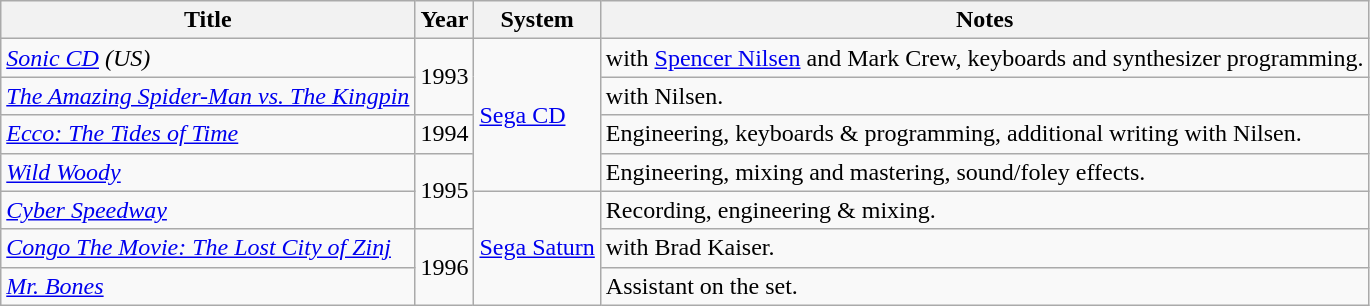<table class="wikitable sortable">
<tr>
<th>Title</th>
<th>Year</th>
<th>System</th>
<th>Notes</th>
</tr>
<tr>
<td><em><a href='#'>Sonic CD</a> (US)</em></td>
<td rowspan="2" scope="row">1993</td>
<td rowspan="4" scope="row"><a href='#'>Sega CD</a></td>
<td>with <a href='#'>Spencer Nilsen</a> and Mark Crew, keyboards and synthesizer programming.</td>
</tr>
<tr>
<td><em><a href='#'>The Amazing Spider-Man vs. The Kingpin</a></em></td>
<td>with Nilsen.</td>
</tr>
<tr>
<td><em><a href='#'>Ecco: The Tides of Time</a></em></td>
<td>1994</td>
<td>Engineering, keyboards & programming, additional writing with Nilsen.</td>
</tr>
<tr>
<td><em><a href='#'>Wild Woody</a></em></td>
<td rowspan="2" scope="row">1995</td>
<td>Engineering, mixing and mastering, sound/foley effects.</td>
</tr>
<tr>
<td><em><a href='#'>Cyber Speedway</a></em></td>
<td rowspan="3" scope="row"><a href='#'>Sega Saturn</a></td>
<td>Recording, engineering & mixing.</td>
</tr>
<tr>
<td><em><a href='#'>Congo The Movie: The Lost City of Zinj</a></em></td>
<td rowspan="2" scope="row">1996</td>
<td>with Brad Kaiser.</td>
</tr>
<tr>
<td><em><a href='#'>Mr. Bones</a></em></td>
<td>Assistant on the set.</td>
</tr>
</table>
